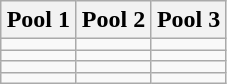<table class="wikitable">
<tr>
<th width=33%>Pool 1</th>
<th width=33%>Pool 2</th>
<th width=33%>Pool 3</th>
</tr>
<tr>
<td></td>
<td></td>
<td></td>
</tr>
<tr>
<td></td>
<td></td>
<td></td>
</tr>
<tr>
<td></td>
<td></td>
<td></td>
</tr>
<tr>
<td></td>
<td></td>
<td></td>
</tr>
</table>
